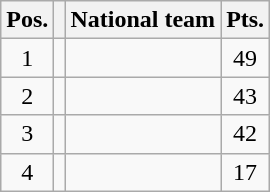<table class=wikitable>
<tr>
<th>Pos.</th>
<th></th>
<th>National team</th>
<th>Pts.</th>
</tr>
<tr align=center >
<td>1</td>
<td></td>
<td align=left></td>
<td>49</td>
</tr>
<tr align=center >
<td>2</td>
<td></td>
<td align=left></td>
<td>43</td>
</tr>
<tr align=center>
<td>3</td>
<td></td>
<td align=left></td>
<td>42</td>
</tr>
<tr align=center>
<td>4</td>
<td></td>
<td align=left></td>
<td>17</td>
</tr>
</table>
